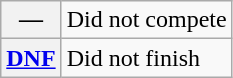<table class="wikitable">
<tr>
<th scope="row">—</th>
<td>Did not compete</td>
</tr>
<tr>
<th scope="row"><a href='#'>DNF</a></th>
<td>Did not finish</td>
</tr>
</table>
